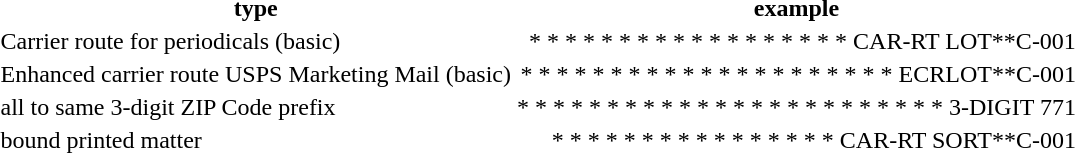<table>
<tr>
<th>type</th>
<th>example</th>
</tr>
<tr>
<td>Carrier route for periodicals (basic)</td>
<td align=right>* * * * * * * * * * * * * * * * * * CAR-RT LOT**C-001</td>
</tr>
<tr>
<td>Enhanced carrier route USPS Marketing Mail (basic)</td>
<td align=right>* * * * * * * * * * * * * * * * * * * * * ECRLOT**C-001</td>
</tr>
<tr>
<td>all to same 3-digit ZIP Code prefix</td>
<td align=right>* * * * * * * * * * * * * * * * * * * * * * * * 3-DIGIT 771</td>
</tr>
<tr>
<td>bound printed matter</td>
<td align=right>* * * * * * * * * * * * * * * * CAR-RT SORT**C-001</td>
</tr>
</table>
